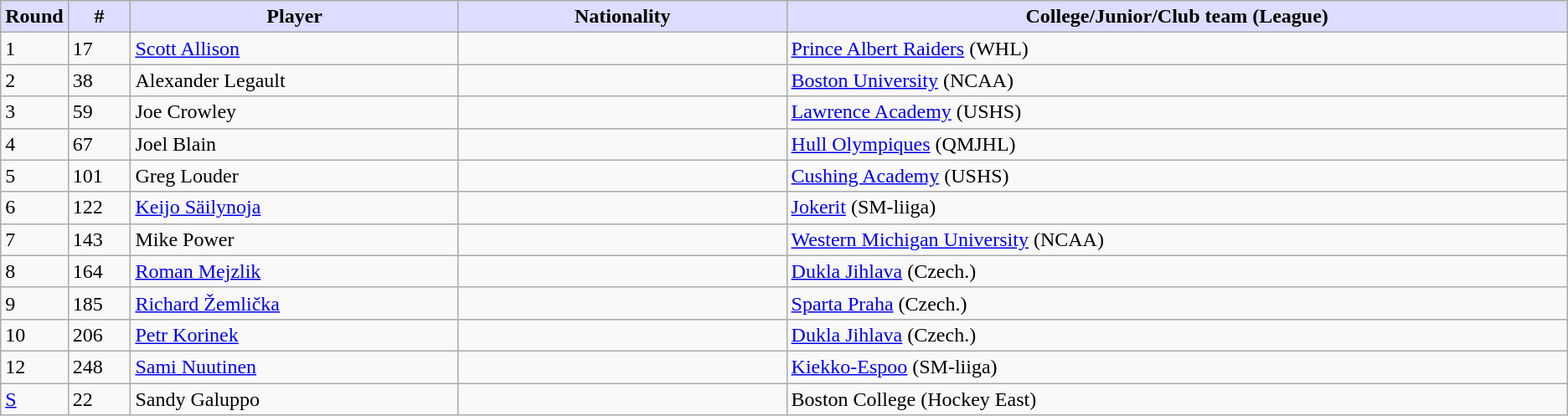<table class="wikitable">
<tr style="text-align:center;">
<th style="background:#ddf; width:4.0%;">Round</th>
<th style="background:#ddf; width:4.0%;">#</th>
<th style="background:#ddf; width:21.0%;">Player</th>
<th style="background:#ddf; width:21.0%;">Nationality</th>
<th style="background:#ddf; width:100.0%;">College/Junior/Club team (League)</th>
</tr>
<tr>
<td>1</td>
<td>17</td>
<td><a href='#'>Scott Allison</a></td>
<td></td>
<td><a href='#'>Prince Albert Raiders</a> (WHL)</td>
</tr>
<tr>
<td>2</td>
<td>38</td>
<td>Alexander Legault</td>
<td></td>
<td><a href='#'>Boston University</a> (NCAA)</td>
</tr>
<tr>
<td>3</td>
<td>59</td>
<td>Joe Crowley</td>
<td></td>
<td><a href='#'>Lawrence Academy</a> (USHS)</td>
</tr>
<tr>
<td>4</td>
<td>67</td>
<td>Joel Blain</td>
<td></td>
<td><a href='#'>Hull Olympiques</a> (QMJHL)</td>
</tr>
<tr>
<td>5</td>
<td>101</td>
<td>Greg Louder</td>
<td></td>
<td><a href='#'>Cushing Academy</a> (USHS)</td>
</tr>
<tr>
<td>6</td>
<td>122</td>
<td><a href='#'>Keijo Säilynoja</a></td>
<td></td>
<td><a href='#'>Jokerit</a> (SM-liiga)</td>
</tr>
<tr>
<td>7</td>
<td>143</td>
<td>Mike Power</td>
<td></td>
<td><a href='#'>Western Michigan University</a> (NCAA)</td>
</tr>
<tr>
<td>8</td>
<td>164</td>
<td><a href='#'>Roman Mejzlik</a></td>
<td></td>
<td><a href='#'>Dukla Jihlava</a> (Czech.)</td>
</tr>
<tr>
<td>9</td>
<td>185</td>
<td><a href='#'>Richard Žemlička</a></td>
<td></td>
<td><a href='#'>Sparta Praha</a> (Czech.)</td>
</tr>
<tr>
<td>10</td>
<td>206</td>
<td><a href='#'>Petr Korinek</a></td>
<td></td>
<td><a href='#'>Dukla Jihlava</a> (Czech.)</td>
</tr>
<tr>
<td>12</td>
<td>248</td>
<td><a href='#'>Sami Nuutinen</a></td>
<td></td>
<td><a href='#'>Kiekko-Espoo</a> (SM-liiga)</td>
</tr>
<tr>
<td><a href='#'>S</a></td>
<td>22</td>
<td>Sandy Galuppo</td>
<td></td>
<td>Boston College (Hockey East)</td>
</tr>
</table>
